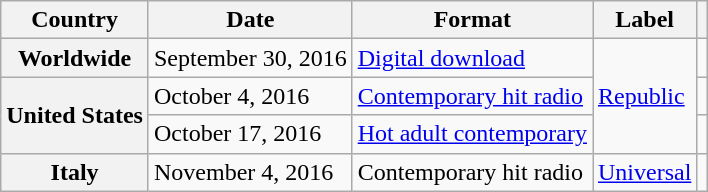<table class="wikitable">
<tr>
<th scope="row">Country</th>
<th scope="row">Date</th>
<th scope="row">Format</th>
<th scope="row">Label</th>
<th scope="row"></th>
</tr>
<tr>
<th scope="row">Worldwide</th>
<td>September 30, 2016</td>
<td><a href='#'>Digital download</a></td>
<td rowspan="3"><a href='#'>Republic</a></td>
<td></td>
</tr>
<tr>
<th scope="row" rowspan="2">United States</th>
<td>October 4, 2016</td>
<td><a href='#'>Contemporary hit radio</a></td>
<td></td>
</tr>
<tr>
<td>October 17, 2016</td>
<td><a href='#'>Hot adult contemporary</a></td>
<td></td>
</tr>
<tr>
<th scope="row">Italy</th>
<td>November 4, 2016</td>
<td>Contemporary hit radio</td>
<td><a href='#'>Universal</a></td>
<td></td>
</tr>
</table>
